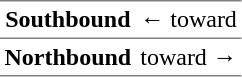<table border="1" cellspacing="0" cellpadding="3" frame="hsides" rules="rows">
<tr>
<th><span>Southbound</span></th>
<td>←   toward </td>
</tr>
<tr>
<th><span>Northbound</span></th>
<td>  toward  →</td>
</tr>
</table>
